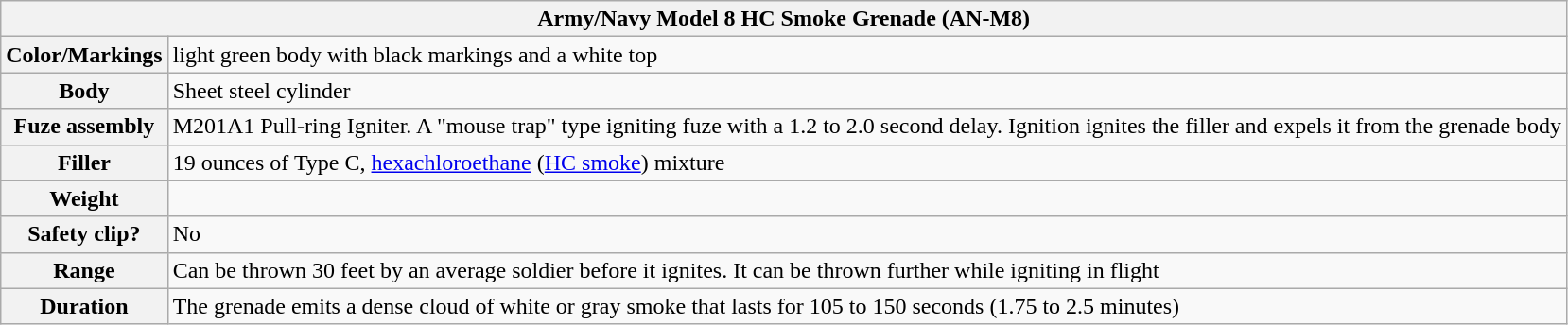<table class="wikitable">
<tr>
<th colspan=2><strong>Army/Navy Model 8 HC Smoke Grenade (AN-M8)</strong></th>
</tr>
<tr>
<th>Color/Markings</th>
<td>light green body with black markings and a white top</td>
</tr>
<tr>
<th>Body</th>
<td>Sheet steel cylinder</td>
</tr>
<tr>
<th>Fuze assembly</th>
<td>M201A1 Pull-ring Igniter. A "mouse trap" type igniting fuze with a 1.2 to 2.0 second delay. Ignition ignites the filler and expels it from the grenade body</td>
</tr>
<tr>
<th>Filler</th>
<td>19 ounces of Type C, <a href='#'>hexachloroethane</a> (<a href='#'>HC smoke</a>) mixture</td>
</tr>
<tr>
<th>Weight</th>
<td></td>
</tr>
<tr>
<th>Safety clip?</th>
<td>No</td>
</tr>
<tr>
<th>Range</th>
<td>Can be thrown 30 feet by an average soldier before it ignites. It can be thrown further while igniting in flight</td>
</tr>
<tr>
<th>Duration</th>
<td>The grenade emits a dense cloud of white or gray smoke that lasts for 105 to 150 seconds (1.75 to 2.5 minutes)</td>
</tr>
</table>
